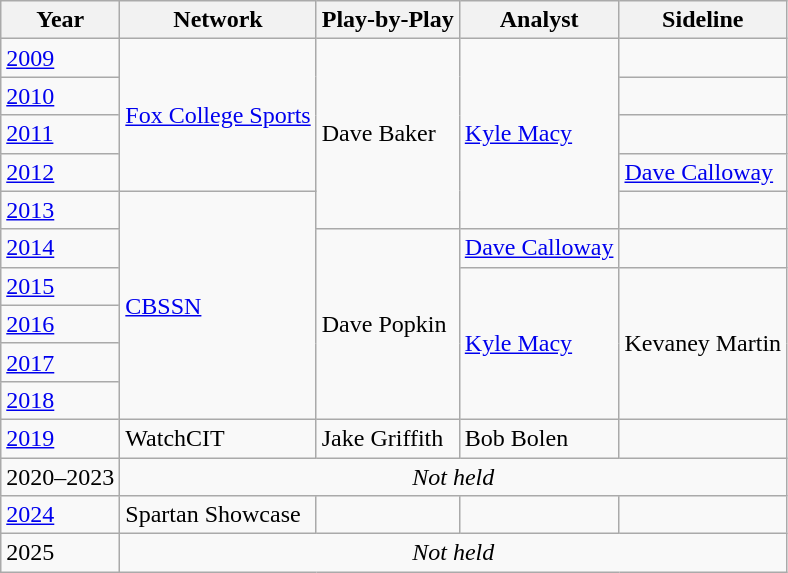<table class="wikitable sortable">
<tr>
<th>Year</th>
<th>Network</th>
<th>Play-by-Play</th>
<th>Analyst</th>
<th>Sideline</th>
</tr>
<tr>
<td><a href='#'>2009</a></td>
<td rowspan=4><a href='#'>Fox College Sports</a></td>
<td rowspan=5>Dave Baker</td>
<td rowspan=5><a href='#'>Kyle Macy</a></td>
<td></td>
</tr>
<tr>
<td><a href='#'>2010</a></td>
<td></td>
</tr>
<tr>
<td><a href='#'>2011</a></td>
<td></td>
</tr>
<tr>
<td><a href='#'>2012</a></td>
<td><a href='#'>Dave Calloway</a></td>
</tr>
<tr>
<td><a href='#'>2013</a></td>
<td rowspan=6><a href='#'>CBSSN</a></td>
<td></td>
</tr>
<tr>
<td><a href='#'>2014</a></td>
<td rowspan=5>Dave Popkin</td>
<td><a href='#'>Dave Calloway</a></td>
<td></td>
</tr>
<tr>
<td><a href='#'>2015</a></td>
<td rowspan=4><a href='#'>Kyle Macy</a></td>
<td rowspan=4>Kevaney Martin</td>
</tr>
<tr>
<td><a href='#'>2016</a></td>
</tr>
<tr>
<td><a href='#'>2017</a></td>
</tr>
<tr>
<td><a href='#'>2018</a></td>
</tr>
<tr>
<td><a href='#'>2019</a></td>
<td>WatchCIT</td>
<td>Jake Griffith</td>
<td>Bob Bolen</td>
<td></td>
</tr>
<tr>
<td>2020–2023</td>
<td colspan="4" align="center"><em>Not held</em></td>
</tr>
<tr>
<td><a href='#'>2024</a></td>
<td>Spartan Showcase</td>
<td></td>
<td></td>
</tr>
<tr>
<td>2025</td>
<td colspan="4" align="center"><em>Not held</em></td>
</tr>
</table>
